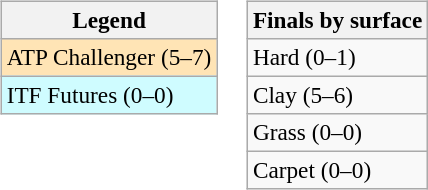<table>
<tr valign=top>
<td><br><table class=wikitable style=font-size:97%>
<tr>
<th>Legend</th>
</tr>
<tr bgcolor=moccasin>
<td>ATP Challenger (5–7)</td>
</tr>
<tr bgcolor=cffcff>
<td>ITF Futures (0–0)</td>
</tr>
</table>
</td>
<td><br><table class=wikitable style=font-size:97%>
<tr>
<th>Finals by surface</th>
</tr>
<tr>
<td>Hard (0–1)</td>
</tr>
<tr>
<td>Clay (5–6)</td>
</tr>
<tr>
<td>Grass (0–0)</td>
</tr>
<tr>
<td>Carpet (0–0)</td>
</tr>
</table>
</td>
</tr>
</table>
